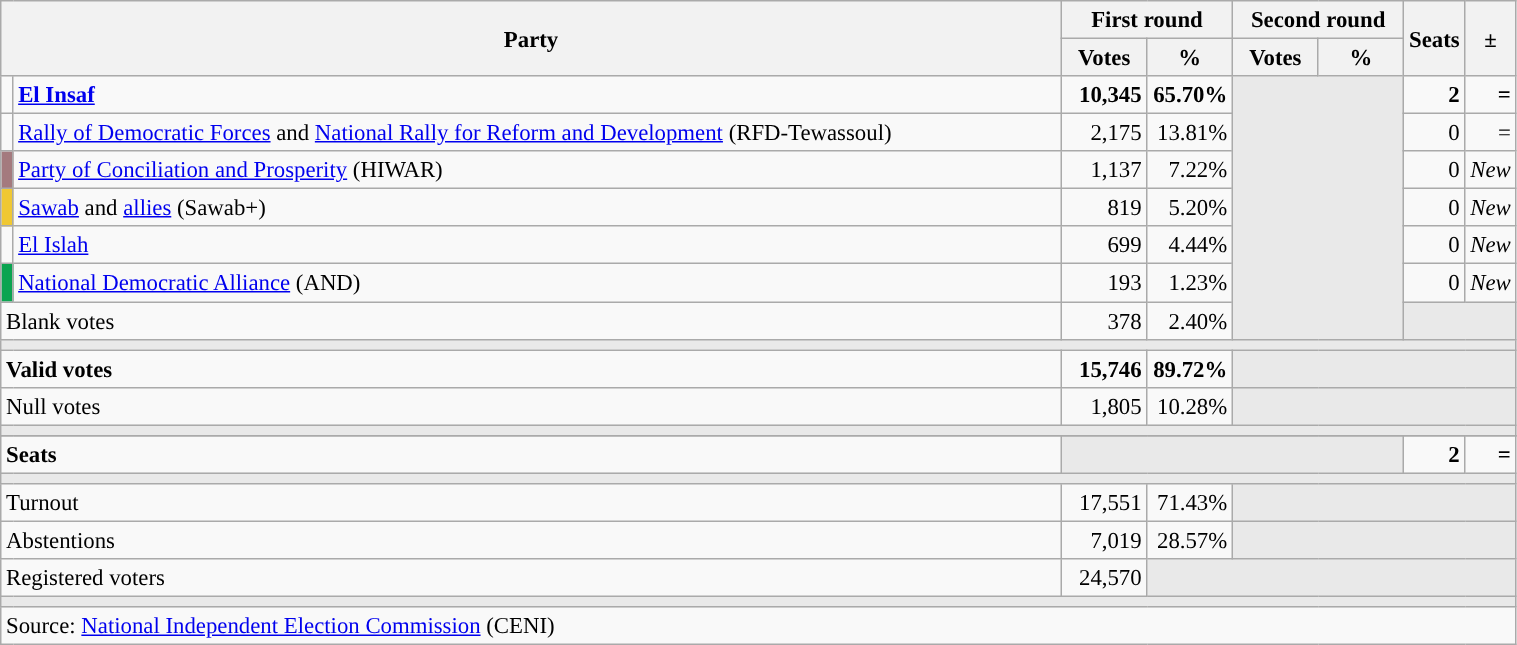<table class="wikitable" style="text-align:right;font-size:95%;">
<tr>
<th rowspan="2" colspan="2" width="700">Party</th>
<th colspan="2">First round</th>
<th colspan="2">Second round</th>
<th rowspan="2" width="25">Seats</th>
<th rowspan="2" width="20">±</th>
</tr>
<tr>
<th width="50">Votes</th>
<th width="50">%</th>
<th width="50">Votes</th>
<th width="50">%</th>
</tr>
<tr>
<td width="1" style="color:inherit;background:"></td>
<td style="text-align:left;"><strong><a href='#'>El Insaf</a></strong></td>
<td><strong>10,345</strong></td>
<td><strong>65.70%</strong></td>
<td colspan="2" rowspan="7" style="background:#E9E9E9;"></td>
<td><strong>2</strong></td>
<td><strong>=</strong></td>
</tr>
<tr>
<td width="1" style="color:inherit;background:"></td>
<td style="text-align:left;"><a href='#'>Rally of Democratic Forces</a> and <a href='#'>National Rally for Reform and Development</a> (RFD-Tewassoul)</td>
<td>2,175</td>
<td>13.81%</td>
<td>0</td>
<td>=</td>
</tr>
<tr>
<td width="1" style="color:inherit;background:#A47A7E;"></td>
<td style="text-align:left;"><a href='#'>Party of Conciliation and Prosperity</a> (HIWAR)</td>
<td>1,137</td>
<td>7.22%</td>
<td>0</td>
<td><em>New</em></td>
</tr>
<tr>
<td width="1" style="color:inherit;background:#F0C832;"></td>
<td style="text-align:left;"><a href='#'>Sawab</a> and <a href='#'>allies</a> (Sawab+)</td>
<td>819</td>
<td>5.20%</td>
<td>0</td>
<td><em>New</em></td>
</tr>
<tr>
<td width="1" style="color:inherit;background:"></td>
<td style="text-align:left;"><a href='#'>El Islah</a></td>
<td>699</td>
<td>4.44%</td>
<td>0</td>
<td><em>New</em></td>
</tr>
<tr>
<td width="1" style="color:inherit;background:#0AA450;"></td>
<td style="text-align:left;"><a href='#'>National Democratic Alliance</a> (AND)</td>
<td>193</td>
<td>1.23%</td>
<td>0</td>
<td><em>New</em></td>
</tr>
<tr>
<td colspan="2" style="text-align:left;">Blank votes</td>
<td>378</td>
<td>2.40%</td>
<td colspan="4" style="background:#E9E9E9;"></td>
</tr>
<tr>
<td colspan="8" style="background:#E9E9E9;"></td>
</tr>
<tr style="font-weight:bold;">
<td colspan="2" style="text-align:left;">Valid votes</td>
<td>15,746</td>
<td>89.72%</td>
<td colspan="4" style="background:#E9E9E9;"></td>
</tr>
<tr>
<td colspan="2" style="text-align:left;">Null votes</td>
<td>1,805</td>
<td>10.28%</td>
<td colspan="4" style="background:#E9E9E9;"></td>
</tr>
<tr>
<td colspan="8" style="background:#E9E9E9;"></td>
</tr>
<tr>
</tr>
<tr style="font-weight:bold;">
<td colspan="2" style="text-align:left;">Seats</td>
<td colspan="4" style="background:#E9E9E9;"></td>
<td>2</td>
<td>=</td>
</tr>
<tr>
<td colspan="8" style="background:#E9E9E9;"></td>
</tr>
<tr>
<td colspan="2" style="text-align:left;">Turnout</td>
<td>17,551</td>
<td>71.43%</td>
<td colspan="4" style="background:#E9E9E9;"></td>
</tr>
<tr>
<td colspan="2" style="text-align:left;">Abstentions</td>
<td>7,019</td>
<td>28.57%</td>
<td colspan="4" style="background:#E9E9E9;"></td>
</tr>
<tr>
<td colspan="2" style="text-align:left;">Registered voters</td>
<td>24,570</td>
<td colspan="5" style="background:#E9E9E9;"></td>
</tr>
<tr>
<td colspan="8" style="background:#E9E9E9;"></td>
</tr>
<tr>
<td colspan="8" style="text-align:left;">Source: <a href='#'>National Independent Election Commission</a> (CENI)</td>
</tr>
</table>
